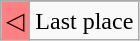<table class="wikitable">
<tr>
</tr>
<tr>
<td style="text-align:center; background-color:#FE8080;">◁</td>
<td>Last place</td>
</tr>
</table>
